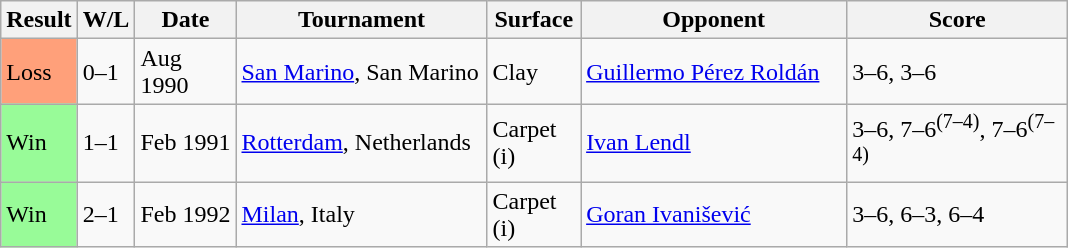<table class="sortable wikitable">
<tr>
<th style="width:40px">Result</th>
<th style="width:30px" class="unsortable">W/L</th>
<th style="width:60px">Date</th>
<th style="width:160px">Tournament</th>
<th style="width:55px">Surface</th>
<th style="width:170px">Opponent</th>
<th style="width:140px" class="unsortable">Score</th>
</tr>
<tr>
<td style="background:#ffa07a;">Loss</td>
<td>0–1</td>
<td>Aug 1990</td>
<td><a href='#'>San Marino</a>, San Marino</td>
<td>Clay</td>
<td> <a href='#'>Guillermo Pérez Roldán</a></td>
<td>3–6, 3–6</td>
</tr>
<tr>
<td style="background:#98fb98;">Win</td>
<td>1–1</td>
<td>Feb 1991</td>
<td><a href='#'>Rotterdam</a>, Netherlands</td>
<td>Carpet (i)</td>
<td> <a href='#'>Ivan Lendl</a></td>
<td>3–6, 7–6<sup>(7–4)</sup>, 7–6<sup>(7–4)</sup></td>
</tr>
<tr>
<td style="background:#98fb98;">Win</td>
<td>2–1</td>
<td>Feb 1992</td>
<td><a href='#'>Milan</a>, Italy</td>
<td>Carpet (i)</td>
<td> <a href='#'>Goran Ivanišević</a></td>
<td>3–6, 6–3, 6–4</td>
</tr>
</table>
